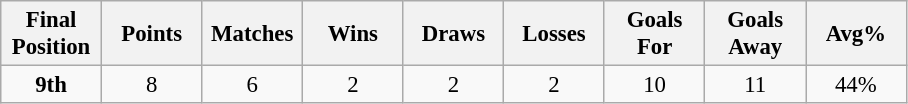<table class="wikitable" style="font-size: 95%; text-align: center;">
<tr>
<th width=60>Final Position</th>
<th width=60>Points</th>
<th width=60>Matches</th>
<th width=60>Wins</th>
<th width=60>Draws</th>
<th width=60>Losses</th>
<th width=60>Goals For</th>
<th width=60>Goals Away</th>
<th width=60>Avg%</th>
</tr>
<tr>
<td><strong>9th</strong></td>
<td>8</td>
<td>6</td>
<td>2</td>
<td>2</td>
<td>2</td>
<td>10</td>
<td>11</td>
<td>44%</td>
</tr>
</table>
